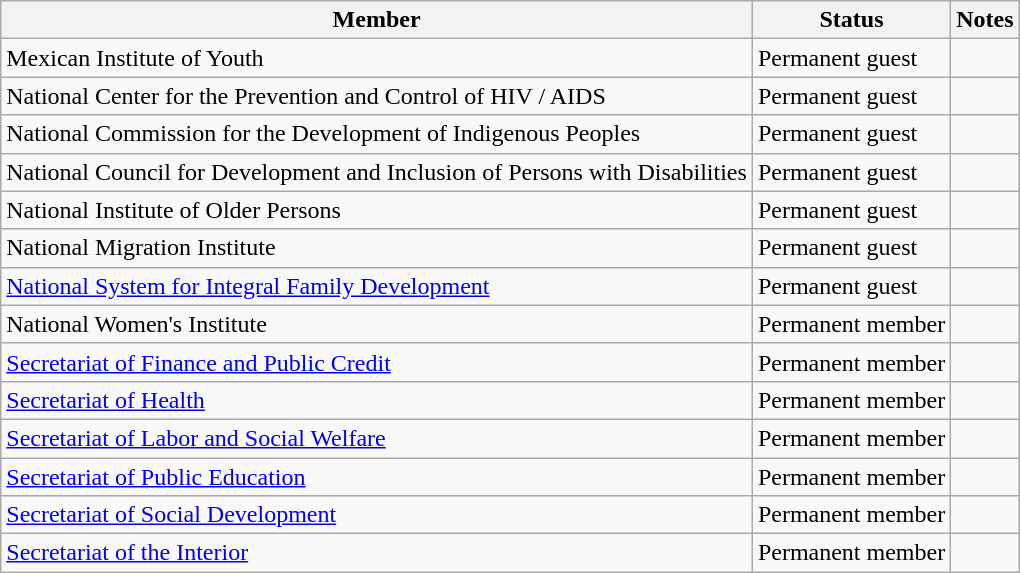<table class="wikitable sortable">
<tr>
<th>Member</th>
<th>Status</th>
<th>Notes</th>
</tr>
<tr>
<td>Mexican Institute of Youth</td>
<td>Permanent guest</td>
<td></td>
</tr>
<tr>
<td>National Center for the Prevention and Control of HIV / AIDS</td>
<td>Permanent guest</td>
<td></td>
</tr>
<tr>
<td>National Commission for the Development of Indigenous Peoples</td>
<td>Permanent guest</td>
<td></td>
</tr>
<tr>
<td>National Council for Development and Inclusion of Persons with Disabilities</td>
<td>Permanent guest</td>
<td></td>
</tr>
<tr>
<td>National Institute of Older Persons</td>
<td>Permanent guest</td>
<td></td>
</tr>
<tr>
<td>National Migration Institute</td>
<td>Permanent guest</td>
<td></td>
</tr>
<tr>
<td><a href='#'>National System for Integral Family Development</a></td>
<td>Permanent guest</td>
<td></td>
</tr>
<tr>
<td>National Women's Institute</td>
<td>Permanent member</td>
<td></td>
</tr>
<tr>
<td><a href='#'>Secretariat of Finance and Public Credit</a></td>
<td>Permanent member</td>
<td></td>
</tr>
<tr>
<td><a href='#'>Secretariat of Health</a></td>
<td>Permanent member</td>
<td></td>
</tr>
<tr>
<td><a href='#'>Secretariat of Labor and Social Welfare</a></td>
<td>Permanent member</td>
<td></td>
</tr>
<tr>
<td><a href='#'>Secretariat of Public Education</a></td>
<td>Permanent member</td>
<td></td>
</tr>
<tr>
<td><a href='#'>Secretariat of Social Development</a></td>
<td>Permanent member</td>
<td></td>
</tr>
<tr>
<td><a href='#'>Secretariat of the Interior</a></td>
<td>Permanent member</td>
<td></td>
</tr>
</table>
